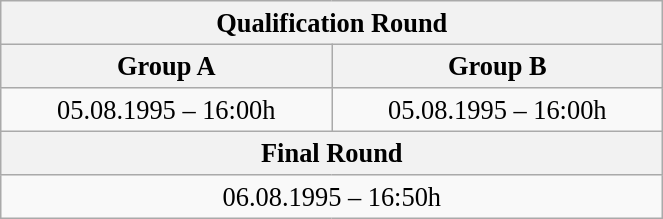<table class="wikitable" style=" text-align:center; font-size:110%;" width="35%">
<tr>
<th colspan="2">Qualification Round</th>
</tr>
<tr>
<th>Group A</th>
<th>Group B</th>
</tr>
<tr>
<td>05.08.1995 – 16:00h</td>
<td>05.08.1995 – 16:00h</td>
</tr>
<tr>
<th colspan="2">Final Round</th>
</tr>
<tr>
<td colspan="2">06.08.1995 – 16:50h</td>
</tr>
</table>
